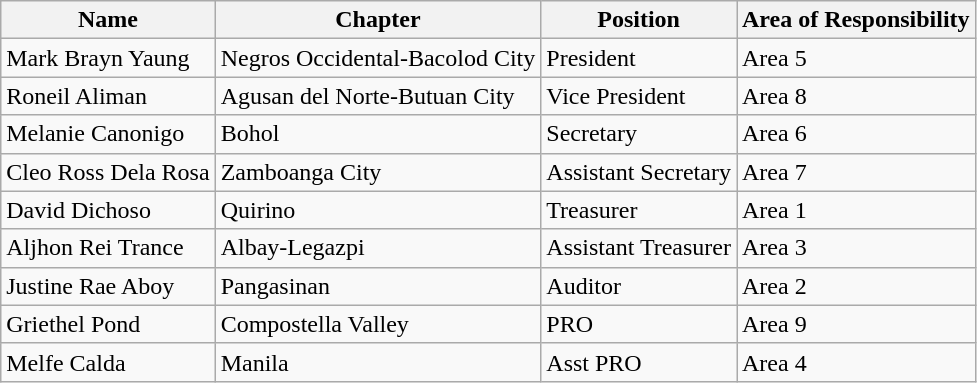<table class="wikitable">
<tr>
<th>Name</th>
<th>Chapter</th>
<th>Position</th>
<th>Area of Responsibility</th>
</tr>
<tr>
<td>Mark Brayn Yaung</td>
<td>Negros Occidental-Bacolod City</td>
<td>President</td>
<td>Area 5</td>
</tr>
<tr>
<td>Roneil Aliman</td>
<td>Agusan del Norte-Butuan City</td>
<td>Vice President</td>
<td>Area 8</td>
</tr>
<tr>
<td>Melanie Canonigo</td>
<td>Bohol</td>
<td>Secretary</td>
<td>Area 6</td>
</tr>
<tr>
<td>Cleo Ross Dela Rosa</td>
<td>Zamboanga City</td>
<td>Assistant Secretary</td>
<td>Area 7</td>
</tr>
<tr>
<td>David Dichoso</td>
<td>Quirino</td>
<td>Treasurer</td>
<td>Area 1</td>
</tr>
<tr>
<td>Aljhon Rei Trance</td>
<td>Albay-Legazpi</td>
<td>Assistant Treasurer</td>
<td>Area 3</td>
</tr>
<tr>
<td>Justine Rae Aboy</td>
<td>Pangasinan</td>
<td>Auditor</td>
<td>Area 2</td>
</tr>
<tr>
<td>Griethel Pond</td>
<td>Compostella Valley</td>
<td>PRO</td>
<td>Area 9</td>
</tr>
<tr>
<td>Melfe Calda</td>
<td>Manila</td>
<td>Asst PRO</td>
<td>Area 4</td>
</tr>
</table>
